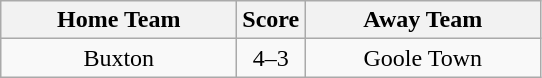<table class="wikitable" style="text-align:center">
<tr>
<th width=150>Home Team</th>
<th width=20>Score</th>
<th width=150>Away Team</th>
</tr>
<tr>
<td>Buxton</td>
<td>4–3</td>
<td>Goole Town</td>
</tr>
</table>
